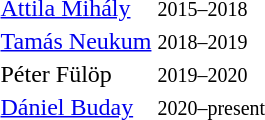<table>
<tr>
<td></td>
<td><a href='#'>Attila Mihály</a></td>
<td><small>2015–2018</small></td>
<td></td>
</tr>
<tr>
<td></td>
<td><a href='#'>Tamás Neukum</a></td>
<td><small>2018–2019</small></td>
<td></td>
</tr>
<tr>
<td></td>
<td>Péter Fülöp</td>
<td><small>2019–2020</small></td>
<td></td>
</tr>
<tr>
<td></td>
<td><a href='#'>Dániel Buday</a></td>
<td><small>2020–present</small></td>
<td></td>
</tr>
</table>
